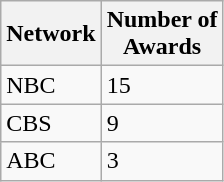<table class="wikitable">
<tr>
<th>Network</th>
<th>Number of<br>Awards</th>
</tr>
<tr>
<td>NBC</td>
<td>15</td>
</tr>
<tr>
<td>CBS</td>
<td>9</td>
</tr>
<tr>
<td>ABC</td>
<td>3</td>
</tr>
</table>
